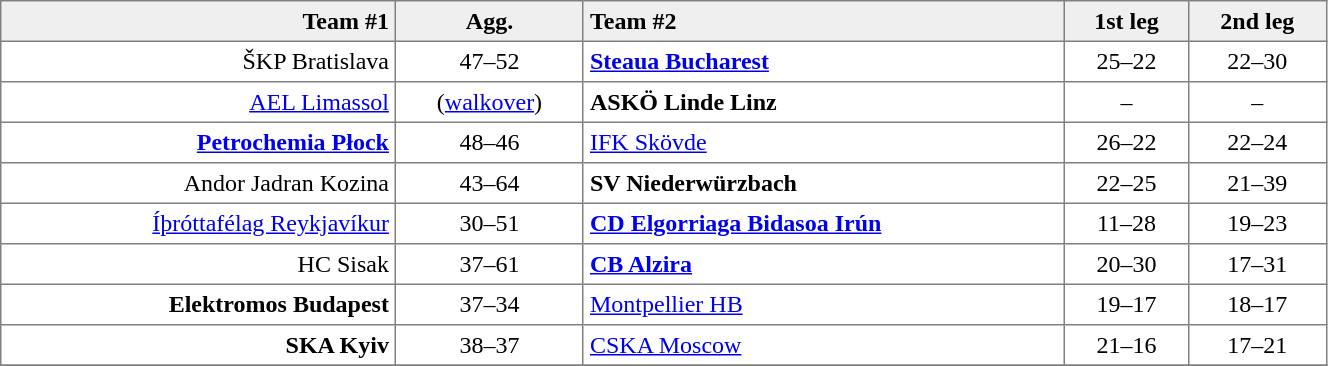<table border=1 cellspacing=0 cellpadding=4 style="border-collapse: collapse;" width=70%>
<tr bgcolor="efefef">
<th align=right>Team #1</th>
<th>Agg.</th>
<th align=left>Team #2</th>
<th>1st leg</th>
<th>2nd leg</th>
</tr>
<tr>
<td align=right>ŠKP Bratislava </td>
<td align=center>47–52</td>
<td> <strong><a href='#'>Steaua Bucharest</a></strong></td>
<td align=center>25–22</td>
<td align=center>22–30</td>
</tr>
<tr>
<td align=right><a href='#'>AEL Limassol</a> </td>
<td align=center>(<a href='#'>walkover</a>)</td>
<td> <strong>ASKÖ Linde Linz</strong></td>
<td align=center>–</td>
<td align=center>–</td>
</tr>
<tr>
<td align=right><strong><a href='#'>Petrochemia Płock</a></strong> </td>
<td align=center>48–46</td>
<td> <a href='#'>IFK Skövde</a></td>
<td align=center>26–22</td>
<td align=center>22–24</td>
</tr>
<tr>
<td align=right>Andor Jadran Kozina </td>
<td align=center>43–64</td>
<td> <strong>SV Niederwürzbach</strong></td>
<td align=center>22–25</td>
<td align=center>21–39</td>
</tr>
<tr>
<td align=right><a href='#'>Íþróttafélag Reykjavíkur</a> </td>
<td align=center>30–51</td>
<td> <strong><a href='#'>CD Elgorriaga Bidasoa Irún</a></strong></td>
<td align=center>11–28</td>
<td align=center>19–23</td>
</tr>
<tr>
<td align=right>HC Sisak </td>
<td align=center>37–61</td>
<td> <strong><a href='#'>CB Alzira</a></strong></td>
<td align=center>20–30</td>
<td align=center>17–31</td>
</tr>
<tr>
<td align=right><strong>Elektromos Budapest</strong> </td>
<td align=center>37–34</td>
<td> <a href='#'>Montpellier HB</a></td>
<td align=center>19–17</td>
<td align=center>18–17</td>
</tr>
<tr>
<td align=right><strong>SKA Kyiv</strong> </td>
<td align=center>38–37</td>
<td> <a href='#'>CSKA Moscow</a></td>
<td align=center>21–16</td>
<td align=center>17–21</td>
</tr>
<tr>
</tr>
</table>
